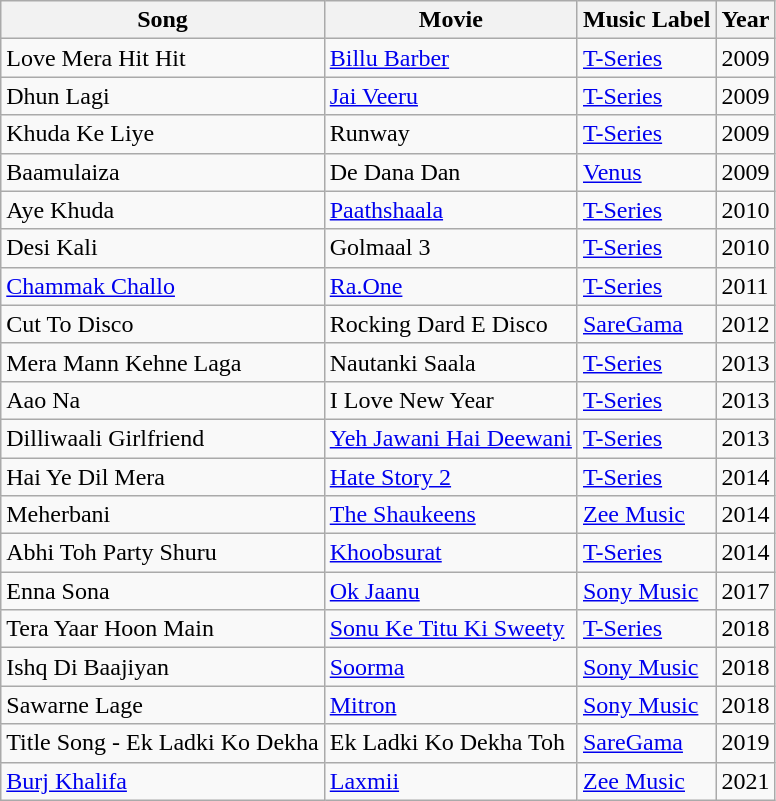<table class="wikitable">
<tr>
<th>Song</th>
<th>Movie</th>
<th>Music Label</th>
<th>Year</th>
</tr>
<tr>
<td>Love Mera Hit Hit</td>
<td><a href='#'>Billu Barber</a></td>
<td><a href='#'>T-Series</a></td>
<td>2009</td>
</tr>
<tr>
<td>Dhun Lagi</td>
<td><a href='#'>Jai Veeru</a></td>
<td><a href='#'>T-Series</a></td>
<td>2009</td>
</tr>
<tr>
<td>Khuda Ke Liye</td>
<td>Runway</td>
<td><a href='#'>T-Series</a></td>
<td>2009</td>
</tr>
<tr>
<td>Baamulaiza</td>
<td>De Dana Dan</td>
<td><a href='#'>Venus</a></td>
<td>2009</td>
</tr>
<tr>
<td>Aye Khuda</td>
<td><a href='#'>Paathshaala</a></td>
<td><a href='#'>T-Series</a></td>
<td>2010</td>
</tr>
<tr>
<td>Desi Kali</td>
<td>Golmaal 3</td>
<td><a href='#'>T-Series</a></td>
<td>2010</td>
</tr>
<tr>
<td><a href='#'>Chammak Challo</a></td>
<td><a href='#'>Ra.One</a></td>
<td><a href='#'>T-Series</a></td>
<td>2011</td>
</tr>
<tr>
<td>Cut To Disco</td>
<td>Rocking Dard E Disco</td>
<td><a href='#'>SareGama</a></td>
<td>2012</td>
</tr>
<tr>
<td>Mera Mann Kehne Laga</td>
<td>Nautanki Saala</td>
<td><a href='#'>T-Series</a></td>
<td>2013</td>
</tr>
<tr>
<td>Aao Na</td>
<td>I Love New Year</td>
<td><a href='#'>T-Series</a></td>
<td>2013</td>
</tr>
<tr>
<td>Dilliwaali Girlfriend</td>
<td><a href='#'>Yeh Jawani Hai Deewani</a></td>
<td><a href='#'>T-Series</a></td>
<td>2013</td>
</tr>
<tr>
<td>Hai Ye Dil Mera</td>
<td><a href='#'>Hate Story 2</a></td>
<td><a href='#'>T-Series</a></td>
<td>2014</td>
</tr>
<tr>
<td>Meherbani</td>
<td><a href='#'>The Shaukeens</a></td>
<td><a href='#'>Zee Music</a></td>
<td>2014</td>
</tr>
<tr>
<td>Abhi Toh Party Shuru</td>
<td><a href='#'>Khoobsurat</a></td>
<td><a href='#'>T-Series</a></td>
<td>2014</td>
</tr>
<tr>
<td>Enna Sona</td>
<td><a href='#'>Ok Jaanu</a></td>
<td><a href='#'>Sony Music</a></td>
<td>2017</td>
</tr>
<tr>
<td>Tera Yaar Hoon Main</td>
<td><a href='#'>Sonu Ke Titu Ki Sweety</a></td>
<td><a href='#'>T-Series</a></td>
<td>2018</td>
</tr>
<tr>
<td>Ishq Di Baajiyan</td>
<td><a href='#'>Soorma</a></td>
<td><a href='#'>Sony Music</a></td>
<td>2018</td>
</tr>
<tr>
<td>Sawarne Lage</td>
<td><a href='#'>Mitron</a></td>
<td><a href='#'>Sony Music</a></td>
<td>2018</td>
</tr>
<tr>
<td>Title Song - Ek Ladki Ko Dekha</td>
<td>Ek Ladki Ko Dekha Toh</td>
<td><a href='#'>SareGama</a></td>
<td>2019</td>
</tr>
<tr>
<td><a href='#'>Burj Khalifa</a></td>
<td><a href='#'>Laxmii</a></td>
<td><a href='#'>Zee Music</a></td>
<td>2021</td>
</tr>
</table>
